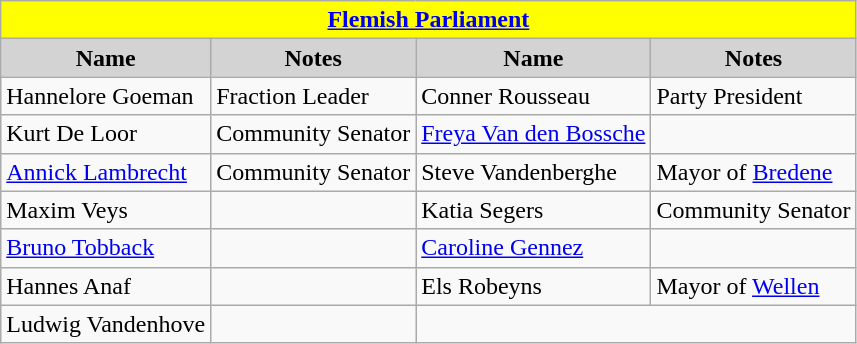<table class="wikitable">
<tr>
<th style="background:Yellow;" colspan="6"><a href='#'>Flemish Parliament</a></th>
</tr>
<tr>
<th style="background:LightGrey;">Name</th>
<th style="background:LightGrey;">Notes</th>
<th style="background:LightGrey;">Name</th>
<th style="background:LightGrey;">Notes</th>
</tr>
<tr>
<td> Hannelore Goeman</td>
<td>Fraction Leader</td>
<td> Conner Rousseau</td>
<td>Party President</td>
</tr>
<tr>
<td> Kurt De Loor</td>
<td>Community Senator</td>
<td> <a href='#'>Freya Van den Bossche</a></td>
<td></td>
</tr>
<tr>
<td> <a href='#'>Annick Lambrecht</a></td>
<td>Community Senator</td>
<td> Steve Vandenberghe</td>
<td>Mayor of <a href='#'>Bredene</a></td>
</tr>
<tr>
<td> Maxim Veys</td>
<td></td>
<td> Katia Segers</td>
<td>Community Senator</td>
</tr>
<tr>
<td> <a href='#'>Bruno Tobback</a></td>
<td></td>
<td> <a href='#'>Caroline Gennez</a></td>
<td></td>
</tr>
<tr>
<td> Hannes Anaf</td>
<td></td>
<td> Els Robeyns</td>
<td>Mayor of <a href='#'>Wellen</a></td>
</tr>
<tr>
<td> Ludwig Vandenhove</td>
<td></td>
</tr>
</table>
